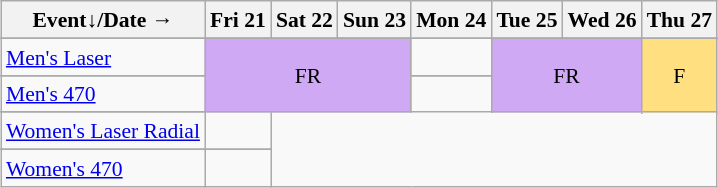<table class="wikitable" style="margin:0.5em auto; font-size:90%; line-height:1.25em;">
<tr align="center">
<th>Event↓/Date →</th>
<th>Fri 21</th>
<th>Sat 22</th>
<th>Sun 23</th>
<th>Mon 24</th>
<th>Tue 25</th>
<th>Wed 26</th>
<th>Thu 27</th>
</tr>
<tr>
</tr>
<tr align="center">
<td align="left"><a href='#'>Men's Laser</a></td>
<td rowspan="4" colspan="3" bgcolor="#D0A9F5">FR</td>
<td></td>
<td rowspan="4" colspan="2" bgcolor="#D0A9F5">FR</td>
<td rowspan="4" bgcolor="#FFDF80">F</td>
</tr>
<tr>
</tr>
<tr align="center">
<td align="left"><a href='#'>Men's 470</a></td>
<td></td>
</tr>
<tr>
</tr>
<tr align="center">
<td align="left"><a href='#'>Women's Laser Radial</a></td>
<td></td>
</tr>
<tr>
</tr>
<tr align="center">
<td align="left"><a href='#'>Women's 470</a></td>
<td></td>
</tr>
</table>
